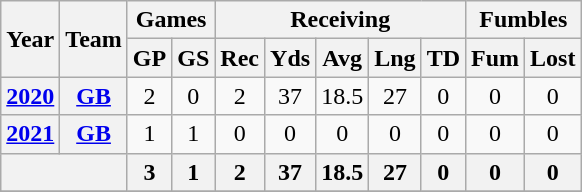<table class="wikitable" style="text-align:center;">
<tr>
<th rowspan="2">Year</th>
<th rowspan="2">Team</th>
<th colspan="2">Games</th>
<th colspan="5">Receiving</th>
<th colspan="2">Fumbles</th>
</tr>
<tr>
<th>GP</th>
<th>GS</th>
<th>Rec</th>
<th>Yds</th>
<th>Avg</th>
<th>Lng</th>
<th>TD</th>
<th>Fum</th>
<th>Lost</th>
</tr>
<tr>
<th><a href='#'>2020</a></th>
<th><a href='#'>GB</a></th>
<td>2</td>
<td>0</td>
<td>2</td>
<td>37</td>
<td>18.5</td>
<td>27</td>
<td>0</td>
<td>0</td>
<td>0</td>
</tr>
<tr>
<th><a href='#'>2021</a></th>
<th><a href='#'>GB</a></th>
<td>1</td>
<td>1</td>
<td>0</td>
<td>0</td>
<td>0</td>
<td>0</td>
<td>0</td>
<td>0</td>
<td>0</td>
</tr>
<tr>
<th colspan="2"></th>
<th>3</th>
<th>1</th>
<th>2</th>
<th>37</th>
<th>18.5</th>
<th>27</th>
<th>0</th>
<th>0</th>
<th>0</th>
</tr>
<tr>
</tr>
</table>
